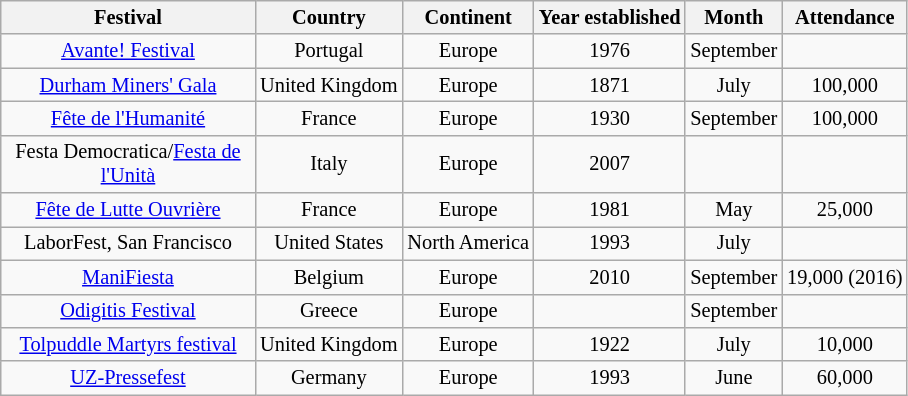<table class="wikitable sortable" style="font-size: 85%; text-align: center; width: auto">
<tr>
<th style="width:12em">Festival</th>
<th>Country</th>
<th>Continent</th>
<th>Year established</th>
<th>Month</th>
<th>Attendance</th>
</tr>
<tr>
<td><a href='#'>Avante! Festival</a></td>
<td>Portugal</td>
<td>Europe</td>
<td>1976</td>
<td>September</td>
<td></td>
</tr>
<tr>
<td><a href='#'>Durham Miners' Gala</a></td>
<td>United Kingdom</td>
<td>Europe</td>
<td>1871</td>
<td>July</td>
<td>100,000</td>
</tr>
<tr>
<td><a href='#'>Fête de l'Humanité</a></td>
<td>France</td>
<td>Europe</td>
<td>1930</td>
<td>September</td>
<td>100,000</td>
</tr>
<tr>
<td>Festa Democratica/<a href='#'>Festa de l'Unità</a></td>
<td>Italy</td>
<td>Europe</td>
<td>2007</td>
<td></td>
<td></td>
</tr>
<tr>
<td><a href='#'>Fête de Lutte Ouvrière</a></td>
<td>France</td>
<td>Europe</td>
<td>1981</td>
<td>May</td>
<td>25,000</td>
</tr>
<tr>
<td>LaborFest, San Francisco</td>
<td>United States</td>
<td>North America</td>
<td>1993</td>
<td>July</td>
<td></td>
</tr>
<tr>
<td><a href='#'>ManiFiesta</a></td>
<td>Belgium</td>
<td>Europe</td>
<td>2010</td>
<td>September</td>
<td>19,000 (2016)</td>
</tr>
<tr>
<td><a href='#'>Odigitis Festival</a></td>
<td>Greece</td>
<td>Europe</td>
<td></td>
<td>September</td>
<td></td>
</tr>
<tr>
<td><a href='#'>Tolpuddle Martyrs festival</a></td>
<td>United Kingdom</td>
<td>Europe</td>
<td>1922</td>
<td>July</td>
<td>10,000</td>
</tr>
<tr>
<td><a href='#'>UZ-Pressefest</a></td>
<td>Germany</td>
<td>Europe</td>
<td>1993</td>
<td>June</td>
<td>60,000</td>
</tr>
</table>
